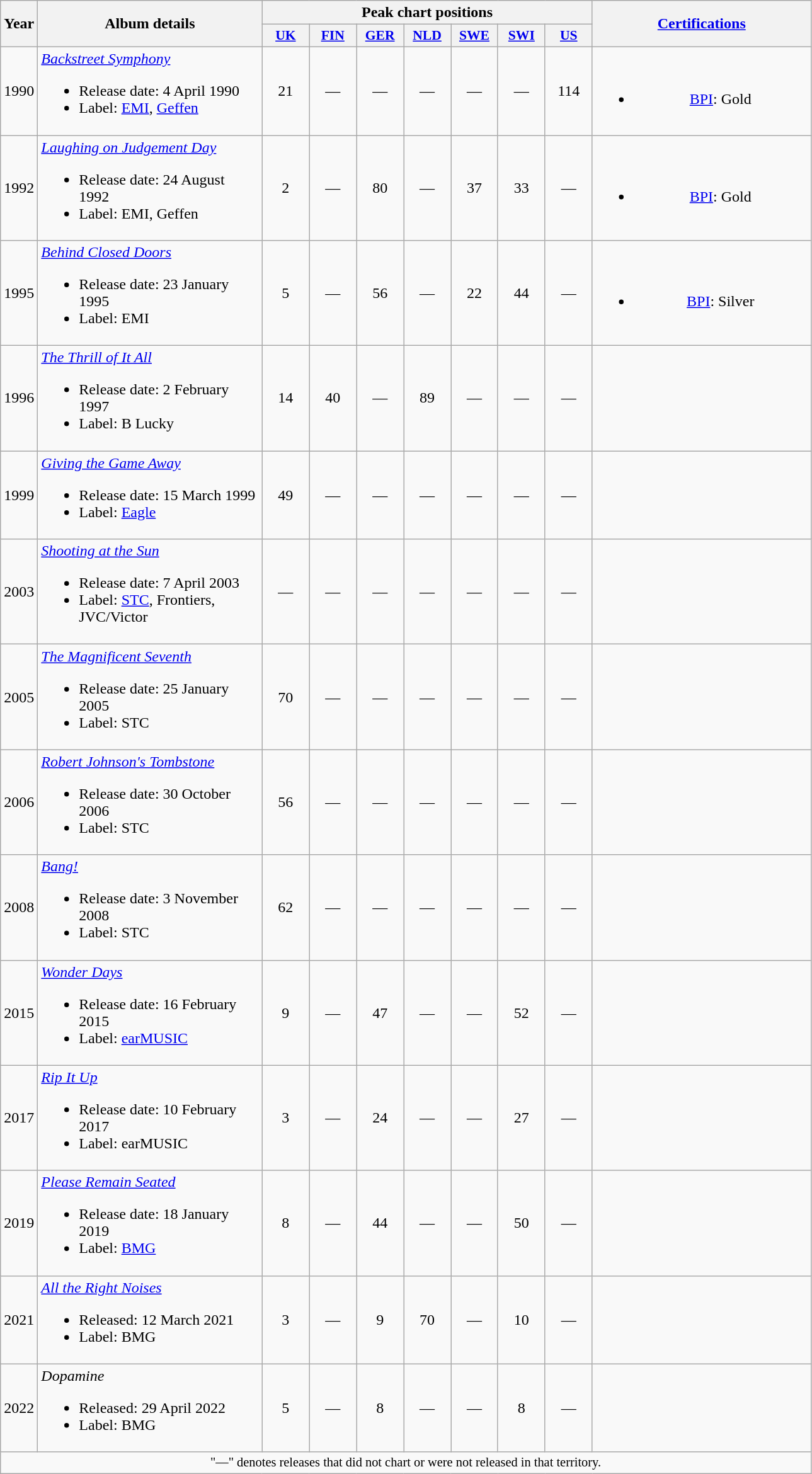<table class="wikitable" style="text-align: center;">
<tr>
<th rowspan="2">Year</th>
<th rowspan="2" width="230">Album details</th>
<th colspan="7">Peak chart positions</th>
<th scope="col" rowspan="2" style="width:14em;"><a href='#'>Certifications</a></th>
</tr>
<tr>
<th scope="col" style="width:3em;font-size:90%"><a href='#'>UK</a><br></th>
<th scope="col" style="width:3em;font-size:90%"><a href='#'>FIN</a><br></th>
<th scope="col" style="width:3em;font-size:90%;"><a href='#'>GER</a><br></th>
<th scope="col" style="width:3em;font-size:90%;"><a href='#'>NLD</a><br></th>
<th scope="col" style="width:3em;font-size:90%;"><a href='#'>SWE</a><br></th>
<th scope="col" style="width:3em;font-size:90%;"><a href='#'>SWI</a><br></th>
<th scope="col" style="width:3em;font-size:90%;"><a href='#'>US</a><br></th>
</tr>
<tr>
<td>1990</td>
<td align="left"><em><a href='#'>Backstreet Symphony</a></em><br><ul><li>Release date: 4 April 1990</li><li>Label: <a href='#'>EMI</a>, <a href='#'>Geffen</a></li></ul></td>
<td>21</td>
<td>—</td>
<td>—</td>
<td>—</td>
<td>—</td>
<td>—</td>
<td>114</td>
<td><br><ul><li><a href='#'>BPI</a>: Gold</li></ul></td>
</tr>
<tr>
<td>1992</td>
<td align="left"><em><a href='#'>Laughing on Judgement Day</a></em><br><ul><li>Release date: 24 August 1992</li><li>Label: EMI, Geffen</li></ul></td>
<td>2</td>
<td>—</td>
<td>80</td>
<td>—</td>
<td>37</td>
<td>33</td>
<td>—</td>
<td><br><ul><li><a href='#'>BPI</a>: Gold</li></ul></td>
</tr>
<tr>
<td>1995</td>
<td align="left"><em><a href='#'>Behind Closed Doors</a></em><br><ul><li>Release date: 23 January 1995</li><li>Label: EMI</li></ul></td>
<td>5</td>
<td>—</td>
<td>56</td>
<td>—</td>
<td>22</td>
<td>44</td>
<td>—</td>
<td><br><ul><li><a href='#'>BPI</a>: Silver</li></ul></td>
</tr>
<tr>
<td>1996</td>
<td align="left"><em><a href='#'>The Thrill of It All</a></em><br><ul><li>Release date: 2 February 1997</li><li>Label: B Lucky</li></ul></td>
<td>14</td>
<td>40</td>
<td>—</td>
<td>89</td>
<td>—</td>
<td>—</td>
<td>—</td>
<td></td>
</tr>
<tr>
<td>1999</td>
<td align="left"><em><a href='#'>Giving the Game Away</a></em><br><ul><li>Release date: 15 March 1999</li><li>Label: <a href='#'>Eagle</a></li></ul></td>
<td>49</td>
<td>—</td>
<td>—</td>
<td>—</td>
<td>—</td>
<td>—</td>
<td>—</td>
<td></td>
</tr>
<tr>
<td>2003</td>
<td align="left"><em><a href='#'>Shooting at the Sun</a></em><br><ul><li>Release date: 7 April 2003</li><li>Label: <a href='#'>STC</a>, Frontiers, JVC/Victor</li></ul></td>
<td>—</td>
<td>—</td>
<td>—</td>
<td>—</td>
<td>—</td>
<td>—</td>
<td>—</td>
<td></td>
</tr>
<tr>
<td>2005</td>
<td align="left"><em><a href='#'>The Magnificent Seventh</a></em><br><ul><li>Release date: 25 January 2005</li><li>Label: STC</li></ul></td>
<td>70</td>
<td>—</td>
<td>—</td>
<td>—</td>
<td>—</td>
<td>—</td>
<td>—</td>
<td></td>
</tr>
<tr>
<td>2006</td>
<td align="left"><em><a href='#'>Robert Johnson's Tombstone</a></em><br><ul><li>Release date: 30 October 2006</li><li>Label: STC</li></ul></td>
<td>56</td>
<td>—</td>
<td>—</td>
<td>—</td>
<td>—</td>
<td>—</td>
<td>—</td>
<td></td>
</tr>
<tr>
<td>2008</td>
<td align="left"><em><a href='#'>Bang!</a></em><br><ul><li>Release date: 3 November 2008</li><li>Label: STC</li></ul></td>
<td>62</td>
<td>—</td>
<td>—</td>
<td>—</td>
<td>—</td>
<td>—</td>
<td>—</td>
<td></td>
</tr>
<tr>
<td>2015</td>
<td align="left"><em><a href='#'>Wonder Days</a></em><br><ul><li>Release date: 16 February 2015</li><li>Label: <a href='#'>earMUSIC</a></li></ul></td>
<td>9</td>
<td>—</td>
<td>47</td>
<td>—</td>
<td>—</td>
<td>52</td>
<td>—</td>
<td></td>
</tr>
<tr>
<td>2017</td>
<td align="left"><em><a href='#'>Rip It Up</a></em><br><ul><li>Release date: 10 February 2017</li><li>Label: earMUSIC</li></ul></td>
<td>3</td>
<td>—</td>
<td>24</td>
<td>—</td>
<td>—</td>
<td>27</td>
<td>—</td>
<td></td>
</tr>
<tr>
<td>2019</td>
<td align="left"><em><a href='#'>Please Remain Seated</a></em><br><ul><li>Release date: 18 January 2019</li><li>Label: <a href='#'>BMG</a></li></ul></td>
<td>8</td>
<td>—</td>
<td>44</td>
<td>—</td>
<td>—</td>
<td>50</td>
<td>—</td>
<td></td>
</tr>
<tr>
<td>2021</td>
<td align="left"><em><a href='#'>All the Right Noises</a></em><br><ul><li>Released: 12 March 2021</li><li>Label: BMG</li></ul></td>
<td>3</td>
<td>—</td>
<td>9</td>
<td>70</td>
<td>—</td>
<td>10</td>
<td>—</td>
<td></td>
</tr>
<tr>
<td>2022</td>
<td align="left"><em>Dopamine</em><br><ul><li>Released: 29 April 2022</li><li>Label: BMG</li></ul></td>
<td>5</td>
<td>—</td>
<td>8</td>
<td>—</td>
<td>—</td>
<td>8</td>
<td>—</td>
<td></td>
</tr>
<tr>
<td colspan="14" style="font-size: 85%">"—" denotes releases that did not chart or were not released in that territory.</td>
</tr>
</table>
